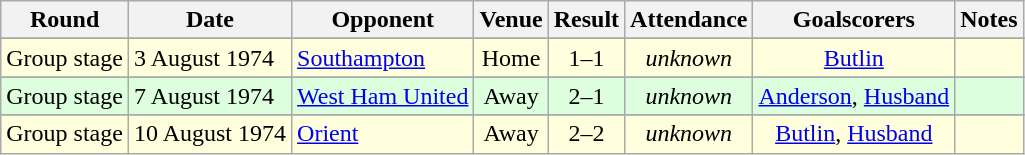<table Class="wikitable">
<tr>
<th>Round</th>
<th>Date</th>
<th>Opponent</th>
<th>Venue</th>
<th>Result</th>
<th>Attendance</th>
<th>Goalscorers</th>
<th>Notes</th>
</tr>
<tr>
</tr>
<tr style="background: #ffffdd;">
<td align="center">Group stage</td>
<td>3 August 1974</td>
<td><a href='#'>Southampton</a></td>
<td align="center">Home</td>
<td align="center">1–1</td>
<td align="center"><em>unknown</em></td>
<td align="center"><a href='#'>Butlin</a></td>
<td align="center"></td>
</tr>
<tr>
</tr>
<tr style="background: #ddffdd;">
<td align="center">Group stage</td>
<td>7 August 1974</td>
<td><a href='#'>West Ham United</a></td>
<td align="center">Away</td>
<td align="center">2–1</td>
<td align="center"><em>unknown</em></td>
<td align="center"><a href='#'>Anderson</a>, <a href='#'>Husband</a></td>
<td align="center"></td>
</tr>
<tr>
</tr>
<tr style="background: #ffffdd;">
<td align="center">Group stage</td>
<td>10 August 1974</td>
<td><a href='#'>Orient</a></td>
<td align="center">Away</td>
<td align="center">2–2</td>
<td align="center"><em>unknown</em></td>
<td align="center"><a href='#'>Butlin</a>, <a href='#'>Husband</a></td>
<td align="center"></td>
</tr>
</table>
